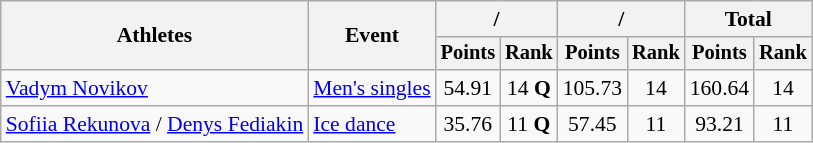<table class="wikitable" style="font-size:90%">
<tr>
<th rowspan="2">Athletes</th>
<th rowspan="2">Event</th>
<th colspan="2">/</th>
<th colspan="2">/</th>
<th colspan="2">Total</th>
</tr>
<tr style="font-size:95%">
<th>Points</th>
<th>Rank</th>
<th>Points</th>
<th>Rank</th>
<th>Points</th>
<th>Rank</th>
</tr>
<tr align=center>
<td align=left><a href='#'>Vadym Novikov</a></td>
<td align=left><a href='#'>Men's singles</a></td>
<td>54.91</td>
<td>14 <strong>Q</strong></td>
<td>105.73</td>
<td>14</td>
<td>160.64</td>
<td>14</td>
</tr>
<tr align=center>
<td align=left><a href='#'>Sofiia Rekunova</a> / <a href='#'>Denys Fediakin</a></td>
<td align=left><a href='#'>Ice dance</a></td>
<td>35.76</td>
<td>11 <strong>Q</strong></td>
<td>57.45</td>
<td>11</td>
<td>93.21</td>
<td>11</td>
</tr>
</table>
